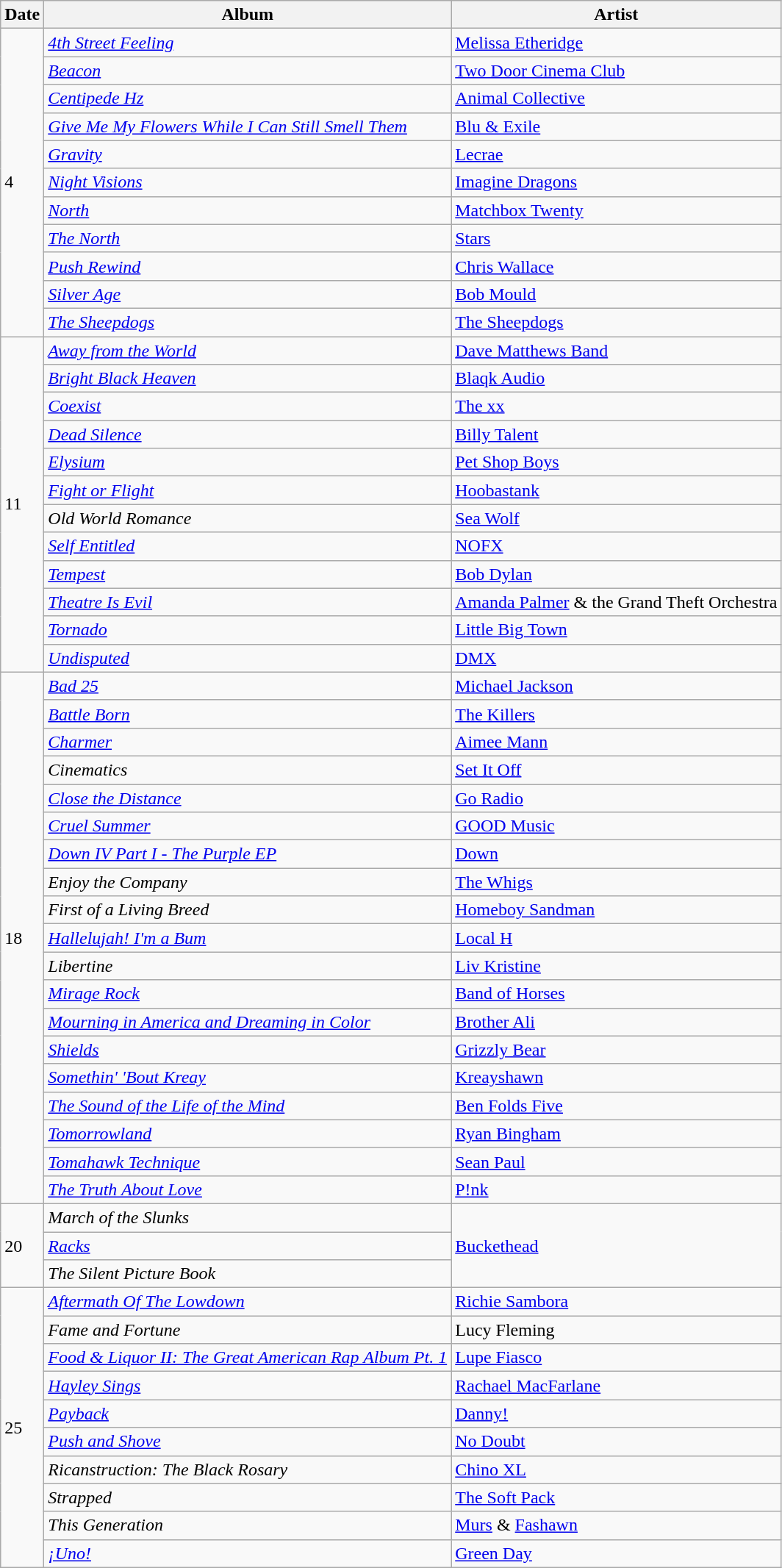<table class="wikitable" style="text-align: left;">
<tr>
<th>Date</th>
<th>Album</th>
<th>Artist</th>
</tr>
<tr>
<td rowspan="11">4</td>
<td><em><a href='#'>4th Street Feeling</a></em></td>
<td><a href='#'>Melissa Etheridge</a></td>
</tr>
<tr>
<td><em><a href='#'>Beacon</a></em></td>
<td><a href='#'>Two Door Cinema Club</a></td>
</tr>
<tr>
<td><em><a href='#'>Centipede Hz</a></em></td>
<td><a href='#'>Animal Collective</a></td>
</tr>
<tr>
<td><em><a href='#'>Give Me My Flowers While I Can Still Smell Them</a></em></td>
<td><a href='#'>Blu & Exile</a></td>
</tr>
<tr>
<td><em><a href='#'>Gravity</a></em></td>
<td><a href='#'>Lecrae</a></td>
</tr>
<tr>
<td><em><a href='#'>Night Visions</a></em></td>
<td><a href='#'>Imagine Dragons</a></td>
</tr>
<tr>
<td><em><a href='#'>North</a></em></td>
<td><a href='#'>Matchbox Twenty</a></td>
</tr>
<tr>
<td><em><a href='#'>The North</a></em></td>
<td><a href='#'>Stars</a></td>
</tr>
<tr>
<td><em><a href='#'>Push Rewind</a></em></td>
<td><a href='#'>Chris Wallace</a></td>
</tr>
<tr>
<td><em><a href='#'>Silver Age</a></em></td>
<td><a href='#'>Bob Mould</a></td>
</tr>
<tr>
<td><em><a href='#'>The Sheepdogs</a></em></td>
<td><a href='#'>The Sheepdogs</a></td>
</tr>
<tr>
<td rowspan="12">11</td>
<td><em><a href='#'>Away from the World</a></em></td>
<td><a href='#'>Dave Matthews Band</a></td>
</tr>
<tr>
<td><em><a href='#'>Bright Black Heaven</a></em></td>
<td><a href='#'>Blaqk Audio</a></td>
</tr>
<tr>
<td><em><a href='#'>Coexist</a></em></td>
<td><a href='#'>The xx</a></td>
</tr>
<tr>
<td><em><a href='#'>Dead Silence</a></em></td>
<td><a href='#'>Billy Talent</a></td>
</tr>
<tr>
<td><em><a href='#'>Elysium</a></em></td>
<td><a href='#'>Pet Shop Boys</a></td>
</tr>
<tr>
<td><em><a href='#'>Fight or Flight</a></em></td>
<td><a href='#'>Hoobastank</a></td>
</tr>
<tr>
<td><em>Old World Romance</em></td>
<td><a href='#'>Sea Wolf</a></td>
</tr>
<tr>
<td><em><a href='#'>Self Entitled</a></em></td>
<td><a href='#'>NOFX</a></td>
</tr>
<tr>
<td><em><a href='#'>Tempest</a></em></td>
<td><a href='#'>Bob Dylan</a></td>
</tr>
<tr>
<td><em><a href='#'>Theatre Is Evil</a></em></td>
<td><a href='#'>Amanda Palmer</a> & the Grand Theft Orchestra</td>
</tr>
<tr>
<td><em><a href='#'>Tornado</a></em></td>
<td><a href='#'>Little Big Town</a></td>
</tr>
<tr>
<td><em><a href='#'>Undisputed</a></em></td>
<td><a href='#'>DMX</a></td>
</tr>
<tr>
<td rowspan="19">18</td>
<td><em><a href='#'>Bad 25</a></em></td>
<td><a href='#'>Michael Jackson</a></td>
</tr>
<tr>
<td><em><a href='#'>Battle Born</a></em></td>
<td><a href='#'>The Killers</a></td>
</tr>
<tr>
<td><em><a href='#'>Charmer</a></em></td>
<td><a href='#'>Aimee Mann</a></td>
</tr>
<tr>
<td><em>Cinematics</em></td>
<td><a href='#'>Set It Off</a></td>
</tr>
<tr>
<td><em><a href='#'>Close the Distance</a></em></td>
<td><a href='#'>Go Radio</a></td>
</tr>
<tr>
<td><em><a href='#'>Cruel Summer</a></em></td>
<td><a href='#'>GOOD Music</a></td>
</tr>
<tr>
<td><em><a href='#'>Down IV Part I - The Purple EP</a></em></td>
<td><a href='#'>Down</a></td>
</tr>
<tr>
<td><em>Enjoy the Company</em></td>
<td><a href='#'>The Whigs</a></td>
</tr>
<tr>
<td><em>First of a Living Breed</em></td>
<td><a href='#'>Homeboy Sandman</a></td>
</tr>
<tr>
<td><em><a href='#'>Hallelujah! I'm a Bum</a></em></td>
<td><a href='#'>Local H</a></td>
</tr>
<tr>
<td><em>Libertine</em></td>
<td><a href='#'>Liv Kristine</a></td>
</tr>
<tr>
<td><em><a href='#'>Mirage Rock</a></em></td>
<td><a href='#'>Band of Horses</a></td>
</tr>
<tr>
<td><em><a href='#'>Mourning in America and Dreaming in Color</a></em></td>
<td><a href='#'>Brother Ali</a></td>
</tr>
<tr>
<td><em><a href='#'>Shields</a></em></td>
<td><a href='#'>Grizzly Bear</a></td>
</tr>
<tr>
<td><em><a href='#'>Somethin' 'Bout Kreay</a></em></td>
<td><a href='#'>Kreayshawn</a></td>
</tr>
<tr>
<td><em><a href='#'>The Sound of the Life of the Mind</a></em></td>
<td><a href='#'>Ben Folds Five</a></td>
</tr>
<tr>
<td><em><a href='#'>Tomorrowland</a></em></td>
<td><a href='#'>Ryan Bingham</a></td>
</tr>
<tr>
<td><em><a href='#'>Tomahawk Technique</a></em></td>
<td><a href='#'>Sean Paul</a></td>
</tr>
<tr>
<td><em><a href='#'>The Truth About Love</a></em></td>
<td><a href='#'>P!nk</a></td>
</tr>
<tr>
<td rowspan="3">20</td>
<td><em>March of the Slunks</em></td>
<td rowspan="3"><a href='#'>Buckethead</a></td>
</tr>
<tr>
<td><em><a href='#'>Racks</a></em></td>
</tr>
<tr>
<td><em>The Silent Picture Book</em></td>
</tr>
<tr>
<td rowspan="10">25</td>
<td><em><a href='#'>Aftermath Of The Lowdown</a></em></td>
<td><a href='#'>Richie Sambora</a></td>
</tr>
<tr>
<td><em>Fame and Fortune</em></td>
<td>Lucy Fleming</td>
</tr>
<tr>
<td><em><a href='#'>Food & Liquor II: The Great American Rap Album Pt. 1</a></em></td>
<td><a href='#'>Lupe Fiasco</a></td>
</tr>
<tr>
<td><em><a href='#'>Hayley Sings</a></em></td>
<td><a href='#'>Rachael MacFarlane</a></td>
</tr>
<tr>
<td><em><a href='#'>Payback</a></em></td>
<td><a href='#'>Danny!</a></td>
</tr>
<tr>
<td><em><a href='#'>Push and Shove</a></em></td>
<td><a href='#'>No Doubt</a></td>
</tr>
<tr>
<td><em>Ricanstruction: The Black Rosary</em></td>
<td><a href='#'>Chino XL</a></td>
</tr>
<tr>
<td><em>Strapped</em></td>
<td><a href='#'>The Soft Pack</a></td>
</tr>
<tr>
<td><em>This Generation</em></td>
<td><a href='#'>Murs</a> & <a href='#'>Fashawn</a></td>
</tr>
<tr>
<td><em><a href='#'>¡Uno!</a></em></td>
<td><a href='#'>Green Day</a></td>
</tr>
</table>
